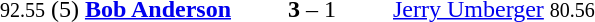<table style="text-align:center">
<tr>
<th width=223></th>
<th width=100></th>
<th width=223></th>
</tr>
<tr>
<td align=right><small>92.55</small> (5) <strong><a href='#'>Bob Anderson</a></strong> </td>
<td><strong>3</strong> – 1</td>
<td align=left> <a href='#'>Jerry Umberger</a> <small>80.56</small></td>
</tr>
</table>
